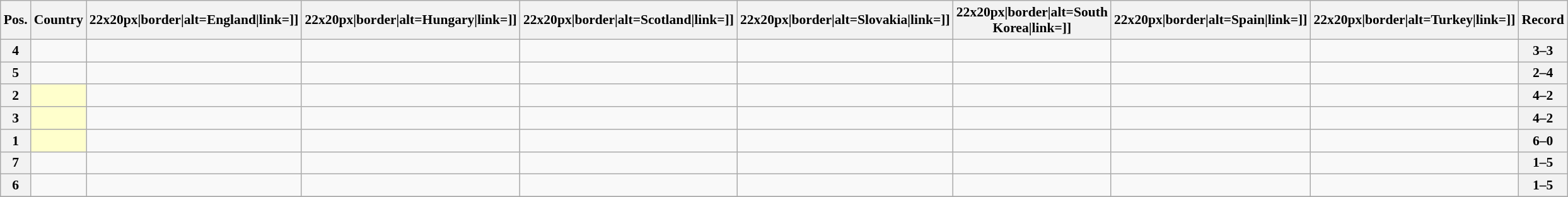<table class="wikitable sortable nowrap" style="text-align:center; font-size:0.9em">
<tr>
<th>Pos.</th>
<th>Country</th>
<th [[Image:>22x20px|border|alt=England|link=]]</th>
<th [[Image:>22x20px|border|alt=Hungary|link=]]</th>
<th [[Image:>22x20px|border|alt=Scotland|link=]]</th>
<th [[Image:>22x20px|border|alt=Slovakia|link=]]</th>
<th [[Image:>22x20px|border|alt=South Korea|link=]]</th>
<th [[Image:>22x20px|border|alt=Spain|link=]]</th>
<th [[Image:>22x20px|border|alt=Turkey|link=]]</th>
<th>Record</th>
</tr>
<tr>
<th>4</th>
<td style="text-align:left;"></td>
<td></td>
<td></td>
<td></td>
<td></td>
<td></td>
<td></td>
<td></td>
<th>3–3</th>
</tr>
<tr>
<th>5</th>
<td style="text-align:left;"></td>
<td></td>
<td></td>
<td></td>
<td></td>
<td></td>
<td></td>
<td></td>
<th>2–4</th>
</tr>
<tr>
<th>2</th>
<td style="text-align:left; background:#ffffcc;"></td>
<td></td>
<td></td>
<td></td>
<td></td>
<td></td>
<td></td>
<td></td>
<th>4–2</th>
</tr>
<tr>
<th>3</th>
<td style="text-align:left; background:#ffffcc;"></td>
<td></td>
<td></td>
<td></td>
<td></td>
<td></td>
<td></td>
<td></td>
<th>4–2</th>
</tr>
<tr>
<th>1</th>
<td style="text-align:left; background:#ffffcc;"></td>
<td></td>
<td></td>
<td></td>
<td></td>
<td></td>
<td></td>
<td></td>
<th>6–0</th>
</tr>
<tr>
<th>7</th>
<td style="text-align:left;"></td>
<td></td>
<td></td>
<td></td>
<td></td>
<td></td>
<td></td>
<td></td>
<th>1–5</th>
</tr>
<tr>
<th>6</th>
<td style="text-align:left;"></td>
<td></td>
<td></td>
<td></td>
<td></td>
<td></td>
<td></td>
<td></td>
<th>1–5</th>
</tr>
<tr>
</tr>
</table>
